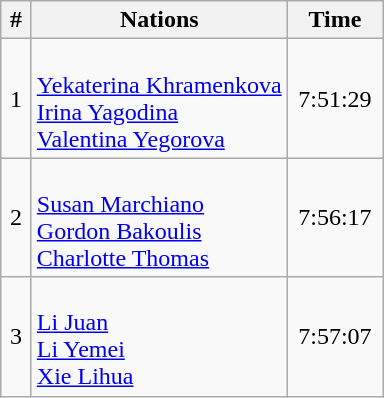<table class="wikitable" style="text-align:center;">
<tr>
<th width=8%>#</th>
<th width=67%>Nations</th>
<th width=25%>Time</th>
</tr>
<tr>
<td>1</td>
<td align="left"><br><a href='#'>Yekaterina Khramenkova</a><br><a href='#'>Irina Yagodina</a><br><a href='#'>Valentina Yegorova</a></td>
<td>7:51:29</td>
</tr>
<tr>
<td>2</td>
<td align="left"><br><a href='#'>Susan Marchiano</a><br><a href='#'>Gordon Bakoulis</a><br><a href='#'>Charlotte Thomas</a></td>
<td>7:56:17</td>
</tr>
<tr>
<td>3</td>
<td align="left"><br><a href='#'>Li Juan</a><br><a href='#'>Li Yemei</a><br><a href='#'>Xie Lihua</a></td>
<td>7:57:07</td>
</tr>
</table>
